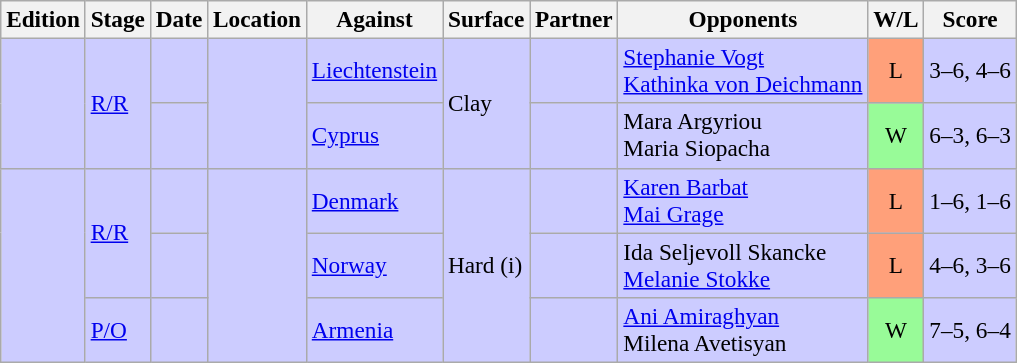<table class=wikitable style=font-size:97%>
<tr>
<th>Edition</th>
<th>Stage</th>
<th>Date</th>
<th>Location</th>
<th>Against</th>
<th>Surface</th>
<th>Partner</th>
<th>Opponents</th>
<th>W/L</th>
<th>Score</th>
</tr>
<tr style="background:#ccf;">
<td rowspan="2"></td>
<td rowspan="2"><a href='#'>R/R</a></td>
<td></td>
<td rowspan="2"></td>
<td> <a href='#'>Liechtenstein</a></td>
<td rowspan="2">Clay</td>
<td> </td>
<td> <a href='#'>Stephanie Vogt</a> <br>  <a href='#'>Kathinka von Deichmann</a></td>
<td style="text-align:center; background:#ffa07a;">L</td>
<td>3–6, 4–6</td>
</tr>
<tr style="background:#ccf;">
<td></td>
<td> <a href='#'>Cyprus</a></td>
<td> </td>
<td> Mara Argyriou <br>  Maria Siopacha</td>
<td style="text-align:center; background:#98fb98;">W</td>
<td>6–3, 6–3</td>
</tr>
<tr style="background:#ccf;">
<td rowspan="3"></td>
<td rowspan="2"><a href='#'>R/R</a></td>
<td></td>
<td rowspan="3"></td>
<td> <a href='#'>Denmark</a></td>
<td rowspan="3">Hard (i)</td>
<td> </td>
<td> <a href='#'>Karen Barbat</a> <br>  <a href='#'>Mai Grage</a></td>
<td style="text-align:center; background:#ffa07a;">L</td>
<td>1–6, 1–6</td>
</tr>
<tr style="background:#ccf;">
<td></td>
<td> <a href='#'>Norway</a></td>
<td> </td>
<td> Ida Seljevoll Skancke <br>  <a href='#'>Melanie Stokke</a></td>
<td style="text-align:center; background:#ffa07a;">L</td>
<td>4–6, 3–6</td>
</tr>
<tr style="background:#ccf;">
<td rowspan="1"><a href='#'>P/O</a></td>
<td></td>
<td> <a href='#'>Armenia</a></td>
<td> </td>
<td> <a href='#'>Ani Amiraghyan</a> <br>  Milena Avetisyan</td>
<td style="text-align:center; background:#98fb98;">W</td>
<td>7–5, 6–4</td>
</tr>
</table>
